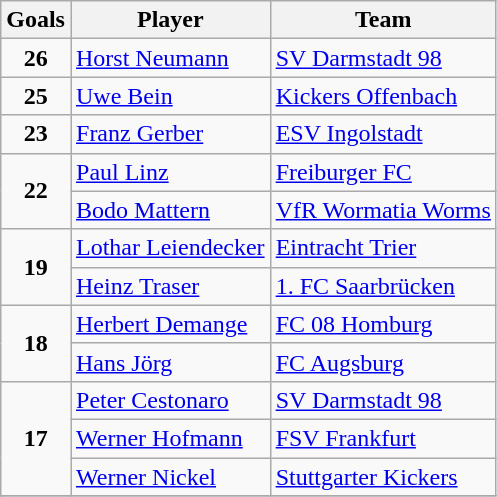<table class="wikitable">
<tr>
<th>Goals</th>
<th>Player</th>
<th>Team</th>
</tr>
<tr>
<td rowspan="1" align=center><strong>26</strong></td>
<td> <a href='#'>Horst Neumann</a></td>
<td><a href='#'>SV Darmstadt 98</a></td>
</tr>
<tr>
<td rowspan="1" align=center><strong>25</strong></td>
<td> <a href='#'>Uwe Bein</a></td>
<td><a href='#'>Kickers Offenbach</a></td>
</tr>
<tr>
<td rowspan="1" align=center><strong>23</strong></td>
<td> <a href='#'>Franz Gerber</a></td>
<td><a href='#'>ESV Ingolstadt</a></td>
</tr>
<tr>
<td rowspan="2" align=center><strong>22</strong></td>
<td> <a href='#'>Paul Linz</a></td>
<td><a href='#'>Freiburger FC</a></td>
</tr>
<tr>
<td> <a href='#'>Bodo Mattern</a></td>
<td><a href='#'>VfR Wormatia Worms</a></td>
</tr>
<tr>
<td rowspan="2" align=center><strong>19</strong></td>
<td> <a href='#'>Lothar Leiendecker</a></td>
<td><a href='#'>Eintracht Trier</a></td>
</tr>
<tr>
<td> <a href='#'>Heinz Traser</a></td>
<td><a href='#'>1. FC Saarbrücken</a></td>
</tr>
<tr>
<td rowspan="2" align=center><strong>18</strong></td>
<td> <a href='#'>Herbert Demange</a></td>
<td><a href='#'>FC 08 Homburg</a></td>
</tr>
<tr>
<td> <a href='#'>Hans Jörg</a></td>
<td><a href='#'>FC Augsburg</a></td>
</tr>
<tr>
<td rowspan="3" align=center><strong>17</strong></td>
<td> <a href='#'>Peter Cestonaro</a></td>
<td><a href='#'>SV Darmstadt 98</a></td>
</tr>
<tr>
<td> <a href='#'>Werner Hofmann</a></td>
<td><a href='#'>FSV Frankfurt</a></td>
</tr>
<tr>
<td> <a href='#'>Werner Nickel</a></td>
<td><a href='#'>Stuttgarter Kickers</a></td>
</tr>
<tr>
</tr>
</table>
